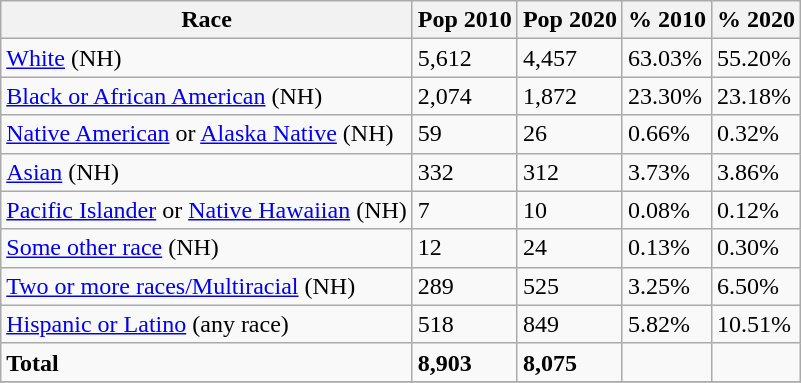<table class="wikitable">
<tr>
<th>Race</th>
<th>Pop 2010</th>
<th>Pop 2020</th>
<th>% 2010</th>
<th>% 2020</th>
</tr>
<tr>
<td><a href='#'>White</a> (NH)</td>
<td>5,612</td>
<td>4,457</td>
<td>63.03%</td>
<td>55.20%</td>
</tr>
<tr>
<td><a href='#'>Black or African American</a> (NH)</td>
<td>2,074</td>
<td>1,872</td>
<td>23.30%</td>
<td>23.18%</td>
</tr>
<tr>
<td><a href='#'>Native American</a> or <a href='#'>Alaska Native</a> (NH)</td>
<td>59</td>
<td>26</td>
<td>0.66%</td>
<td>0.32%</td>
</tr>
<tr>
<td><a href='#'>Asian</a> (NH)</td>
<td>332</td>
<td>312</td>
<td>3.73%</td>
<td>3.86%</td>
</tr>
<tr>
<td><a href='#'>Pacific Islander</a> or <a href='#'>Native Hawaiian</a> (NH)</td>
<td>7</td>
<td>10</td>
<td>0.08%</td>
<td>0.12%</td>
</tr>
<tr>
<td><a href='#'>Some other race</a> (NH)</td>
<td>12</td>
<td>24</td>
<td>0.13%</td>
<td>0.30%</td>
</tr>
<tr>
<td><a href='#'>Two or more races/Multiracial</a> (NH)</td>
<td>289</td>
<td>525</td>
<td>3.25%</td>
<td>6.50%</td>
</tr>
<tr>
<td><a href='#'>Hispanic or Latino</a> (any race)</td>
<td>518</td>
<td>849</td>
<td>5.82%</td>
<td>10.51%</td>
</tr>
<tr>
<td><strong>Total</strong></td>
<td><strong>8,903</strong></td>
<td><strong>8,075</strong></td>
<td></td>
<td></td>
</tr>
<tr>
</tr>
</table>
